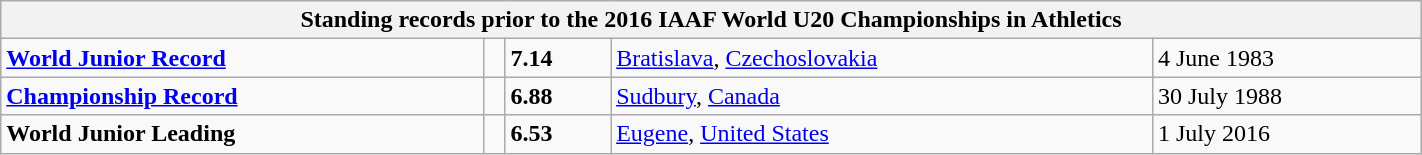<table class="wikitable" width=75%>
<tr>
<th colspan="5">Standing records prior to the 2016 IAAF World U20 Championships in Athletics</th>
</tr>
<tr>
<td><strong><a href='#'>World Junior Record</a></strong></td>
<td></td>
<td><strong>7.14</strong></td>
<td><a href='#'>Bratislava</a>, <a href='#'>Czechoslovakia</a></td>
<td>4 June 1983</td>
</tr>
<tr>
<td><strong><a href='#'>Championship Record</a></strong></td>
<td></td>
<td><strong>6.88</strong></td>
<td><a href='#'>Sudbury</a>, <a href='#'>Canada</a></td>
<td>30 July 1988</td>
</tr>
<tr>
<td><strong>World Junior Leading</strong></td>
<td></td>
<td><strong>6.53</strong></td>
<td><a href='#'>Eugene</a>, <a href='#'>United States</a></td>
<td>1 July 2016</td>
</tr>
</table>
